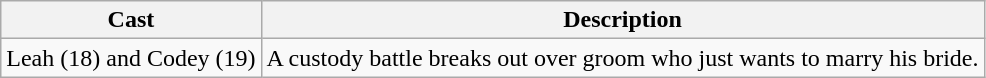<table class="wikitable">
<tr>
<th>Cast</th>
<th>Description</th>
</tr>
<tr>
<td>Leah (18) and  Codey (19)</td>
<td>A custody battle breaks out over groom who just wants to marry his bride.</td>
</tr>
</table>
